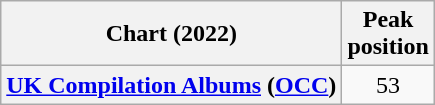<table class="wikitable sortable plainrowheaders" style="text-align:center">
<tr>
<th scope="col">Chart (2022)</th>
<th scope="col">Peak<br>position</th>
</tr>
<tr>
<th scope="row"><a href='#'>UK Compilation Albums</a> (<a href='#'>OCC</a>)</th>
<td>53</td>
</tr>
</table>
